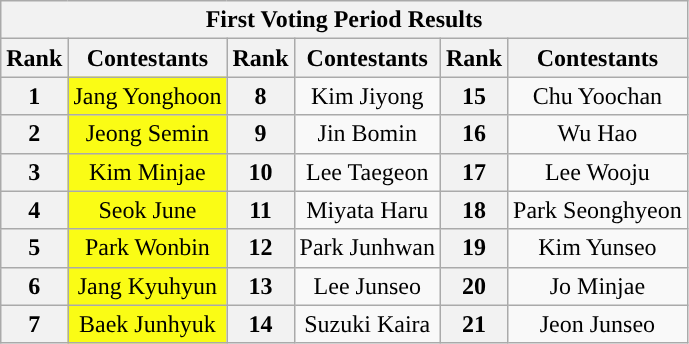<table class="wikitable mw-collapsible mw-collapsed" style="text-align:center">
<tr>
<th colspan="6">First Voting Period Results</th>
</tr>
<tr>
<th scope="col">Rank</th>
<th scope="col">Contestants</th>
<th>Rank</th>
<th>Contestants</th>
<th>Rank</th>
<th>Contestants</th>
</tr>
<tr>
<th scope="row">1</th>
<td style="background:#fafc15">Jang Yonghoon</td>
<th>8</th>
<td>Kim Jiyong</td>
<th>15</th>
<td>Chu Yoochan</td>
</tr>
<tr>
<th>2</th>
<td style="background:#fafc15">Jeong Semin</td>
<th>9</th>
<td>Jin Bomin</td>
<th>16</th>
<td>Wu Hao</td>
</tr>
<tr>
<th>3</th>
<td style="background:#fafc15">Kim Minjae</td>
<th>10</th>
<td>Lee Taegeon</td>
<th>17</th>
<td>Lee Wooju</td>
</tr>
<tr>
<th>4</th>
<td style="background:#fafc15">Seok June</td>
<th>11</th>
<td>Miyata Haru</td>
<th>18</th>
<td>Park Seonghyeon</td>
</tr>
<tr>
<th>5</th>
<td style="background:#fafc15">Park Wonbin</td>
<th>12</th>
<td>Park Junhwan</td>
<th>19</th>
<td>Kim Yunseo</td>
</tr>
<tr>
<th>6</th>
<td style="background:#fafc15">Jang Kyuhyun</td>
<th>13</th>
<td>Lee Junseo</td>
<th>20</th>
<td>Jo Minjae</td>
</tr>
<tr>
<th>7</th>
<td style="background:#fafc15">Baek Junhyuk</td>
<th>14</th>
<td>Suzuki Kaira</td>
<th>21</th>
<td>Jeon Junseo</td>
</tr>
</table>
